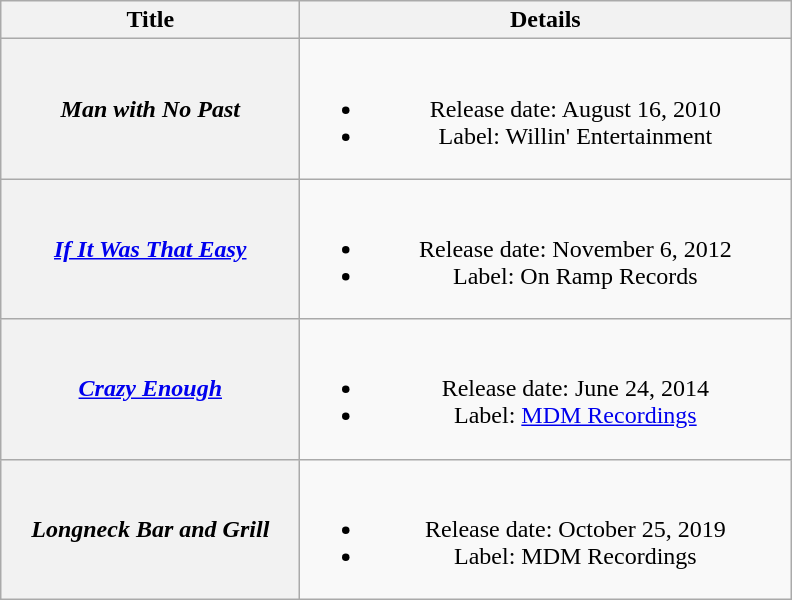<table class="wikitable plainrowheaders" style="text-align:center;">
<tr>
<th style="width:12em;">Title</th>
<th style="width:20em;">Details</th>
</tr>
<tr>
<th scope="row"><em>Man with No Past</em></th>
<td><br><ul><li>Release date: August 16, 2010</li><li>Label: Willin' Entertainment</li></ul></td>
</tr>
<tr>
<th scope="row"><em><a href='#'>If It Was That Easy</a></em></th>
<td><br><ul><li>Release date: November 6, 2012</li><li>Label: On Ramp Records</li></ul></td>
</tr>
<tr>
<th scope="row"><em><a href='#'>Crazy Enough</a></em></th>
<td><br><ul><li>Release date: June 24, 2014</li><li>Label: <a href='#'>MDM Recordings</a></li></ul></td>
</tr>
<tr>
<th scope="row"><em>Longneck Bar and Grill</em></th>
<td><br><ul><li>Release date: October 25, 2019</li><li>Label: MDM Recordings</li></ul></td>
</tr>
</table>
